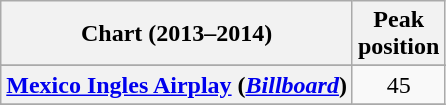<table class="wikitable sortable plainrowheaders">
<tr>
<th>Chart (2013–2014)</th>
<th>Peak<br>position</th>
</tr>
<tr>
</tr>
<tr>
</tr>
<tr>
<th scope="row"><a href='#'>Mexico Ingles Airplay</a> (<em><a href='#'>Billboard</a></em>)</th>
<td align=center>45</td>
</tr>
<tr>
</tr>
</table>
